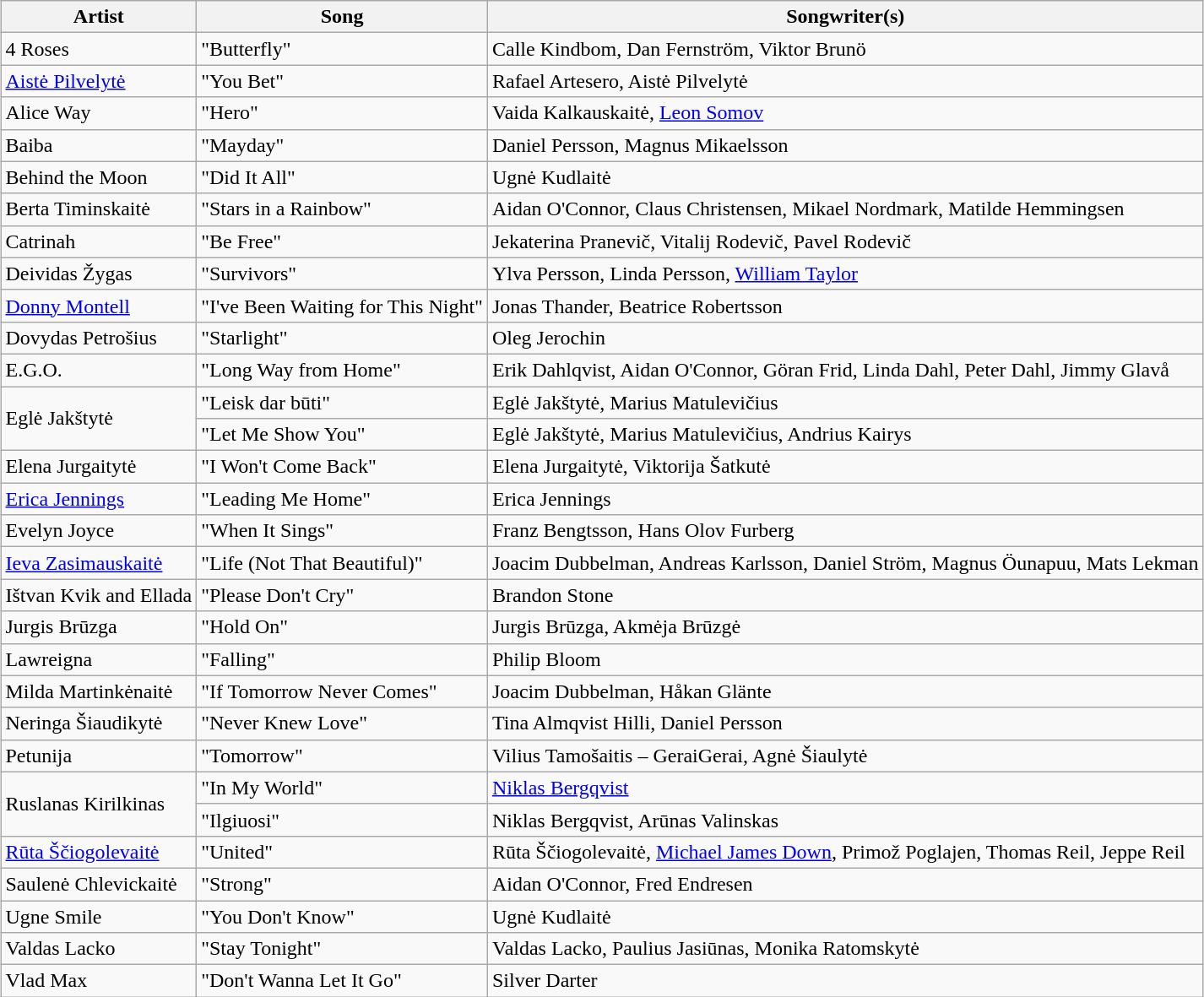<table class="sortable wikitable" style="margin: 1em auto 1em auto">
<tr>
<th>Artist</th>
<th>Song</th>
<th>Songwriter(s)</th>
</tr>
<tr>
<td>4 Roses</td>
<td>"Butterfly"</td>
<td>Calle Kindbom, Dan Fernström, Viktor Brunö</td>
</tr>
<tr>
<td><a href='#'>Aistė Pilvelytė</a></td>
<td>"You Bet"</td>
<td>Rafael Artesero, Aistė Pilvelytė</td>
</tr>
<tr>
<td>Alice Way</td>
<td>"Hero"</td>
<td>Vaida Kalkauskaitė, <a href='#'>Leon Somov</a></td>
</tr>
<tr>
<td>Baiba</td>
<td>"Mayday"</td>
<td>Daniel Persson, Magnus Mikaelsson</td>
</tr>
<tr>
<td>Behind the Moon</td>
<td>"Did It All"</td>
<td>Ugnė Kudlaitė</td>
</tr>
<tr>
<td>Berta Timinskaitė</td>
<td>"Stars in a Rainbow"</td>
<td>Aidan O'Connor, Claus Christensen, Mikael Nordmark, Matilde Hemmingsen</td>
</tr>
<tr>
<td>Catrinah</td>
<td>"Be Free"</td>
<td>Jekaterina Pranevič, Vitalij Rodevič, Pavel Rodevič</td>
</tr>
<tr>
<td>Deividas Žygas</td>
<td>"Survivors"</td>
<td>Ylva Persson, Linda Persson, <a href='#'>William Taylor</a></td>
</tr>
<tr>
<td><a href='#'>Donny Montell</a></td>
<td>"I've Been Waiting for This Night"</td>
<td>Jonas Thander, Beatrice Robertsson</td>
</tr>
<tr>
<td>Dovydas Petrošius</td>
<td>"Starlight"</td>
<td>Oleg Jerochin</td>
</tr>
<tr>
<td>E.G.O.</td>
<td>"Long Way from Home"</td>
<td>Erik Dahlqvist, Aidan O'Connor, Göran Frid, Linda Dahl, Peter Dahl, Jimmy Glavå</td>
</tr>
<tr>
<td rowspan="2">Eglė Jakštytė</td>
<td>"Leisk dar būti"</td>
<td>Eglė Jakštytė, Marius Matulevičius</td>
</tr>
<tr>
<td>"Let Me Show You"</td>
<td>Eglė Jakštytė, Marius Matulevičius, Andrius Kairys</td>
</tr>
<tr>
<td>Elena Jurgaitytė</td>
<td>"I Won't Come Back"</td>
<td>Elena Jurgaitytė, Viktorija Šatkutė</td>
</tr>
<tr>
<td><a href='#'>Erica Jennings</a></td>
<td>"Leading Me Home"</td>
<td>Erica Jennings</td>
</tr>
<tr>
<td>Evelyn Joyce</td>
<td>"When It Sings"</td>
<td>Franz Bengtsson, Hans Olov Furberg</td>
</tr>
<tr>
<td><a href='#'>Ieva Zasimauskaitė</a></td>
<td>"Life (Not That Beautiful)"</td>
<td>Joacim Dubbelman, Andreas Karlsson, Daniel Ström, Magnus Öunapuu, Mats Lekman</td>
</tr>
<tr>
<td>Ištvan Kvik and Ellada</td>
<td>"Please Don't Cry"</td>
<td>Brandon Stone</td>
</tr>
<tr>
<td>Jurgis Brūzga</td>
<td>"Hold On"</td>
<td>Jurgis Brūzga, Akmėja Brūzgė</td>
</tr>
<tr>
<td>Lawreigna</td>
<td>"Falling"</td>
<td>Philip Bloom</td>
</tr>
<tr>
<td>Milda Martinkėnaitė</td>
<td>"If Tomorrow Never Comes"</td>
<td>Joacim Dubbelman, Håkan Glänte</td>
</tr>
<tr>
<td>Neringa Šiaudikytė</td>
<td>"Never Knew Love"</td>
<td>Tina Almqvist Hilli, Daniel Persson</td>
</tr>
<tr>
<td>Petunija</td>
<td>"Tomorrow"</td>
<td>Vilius Tamošaitis – GeraiGerai, Agnė Šiaulytė</td>
</tr>
<tr>
<td rowspan="2">Ruslanas Kirilkinas</td>
<td>"In My World"</td>
<td><a href='#'>Niklas Bergqvist</a></td>
</tr>
<tr>
<td>"Ilgiuosi"</td>
<td>Niklas Bergqvist, Arūnas Valinskas</td>
</tr>
<tr>
<td><a href='#'>Rūta Ščiogolevaitė</a></td>
<td>"United"</td>
<td>Rūta Ščiogolevaitė, <a href='#'>Michael James Down</a>, Primož Poglajen, Thomas Reil, Jeppe Reil</td>
</tr>
<tr>
<td>Saulenė Chlevickaitė</td>
<td>"Strong"</td>
<td>Aidan O'Connor, Fred Endresen</td>
</tr>
<tr>
<td>Ugne Smile</td>
<td>"You Don't Know"</td>
<td>Ugnė Kudlaitė</td>
</tr>
<tr>
<td>Valdas Lacko</td>
<td>"Stay Tonight"</td>
<td>Valdas Lacko, Paulius Jasiūnas, Monika Ratomskytė</td>
</tr>
<tr>
<td>Vlad Max</td>
<td>"Don't Wanna Let It Go"</td>
<td>Silver Darter</td>
</tr>
</table>
